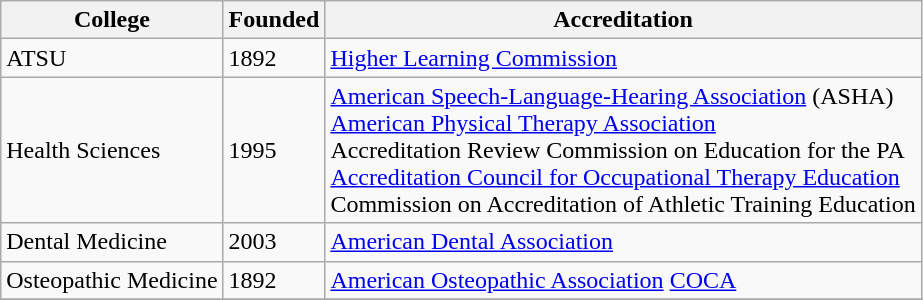<table class="wikitable floatright sortable">
<tr>
<th>College</th>
<th>Founded</th>
<th>Accreditation</th>
</tr>
<tr>
<td>ATSU</td>
<td>1892</td>
<td><a href='#'>Higher Learning Commission</a></td>
</tr>
<tr>
<td>Health Sciences</td>
<td>1995</td>
<td><a href='#'>American Speech-Language-Hearing Association</a> (ASHA)<br><a href='#'>American Physical Therapy Association</a><br> Accreditation Review Commission on Education for the PA<br><a href='#'>Accreditation Council for Occupational Therapy Education</a><br>Commission on Accreditation of Athletic Training Education</td>
</tr>
<tr>
<td>Dental Medicine</td>
<td>2003</td>
<td><a href='#'>American Dental Association</a></td>
</tr>
<tr>
<td>Osteopathic Medicine</td>
<td>1892</td>
<td><a href='#'>American Osteopathic Association</a> <a href='#'>COCA</a></td>
</tr>
<tr>
</tr>
<tr>
</tr>
</table>
